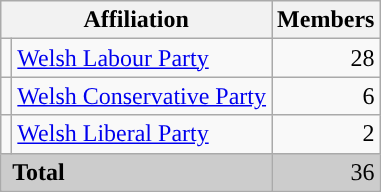<table class="wikitable">
<tr>
<th colspan="2">Affiliation</th>
<th>Members</th>
</tr>
<tr>
<td style="color:inherit;background:"></td>
<td><a href='#'>Welsh Labour Party</a></td>
<td style="text-align:right;">28</td>
</tr>
<tr>
<td style="color:inherit;background:"></td>
<td><a href='#'>Welsh Conservative Party</a></td>
<td style="text-align:right;">6</td>
</tr>
<tr>
<td style="color:inherit;background:"></td>
<td><a href='#'>Welsh Liberal Party</a></td>
<td style="text-align:right;">2</td>
</tr>
<tr style="background:#ccc;">
<td colspan="2"> <strong>Total</strong></td>
<td style="text-align:right;">36</td>
</tr>
</table>
